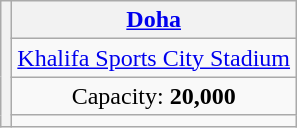<table class="wikitable" style="text-align:center">
<tr>
<th rowspan="4"></th>
<th><a href='#'>Doha</a></th>
</tr>
<tr>
<td><a href='#'>Khalifa Sports City Stadium</a></td>
</tr>
<tr>
<td>Capacity: <strong>20,000</strong></td>
</tr>
<tr>
<td></td>
</tr>
</table>
